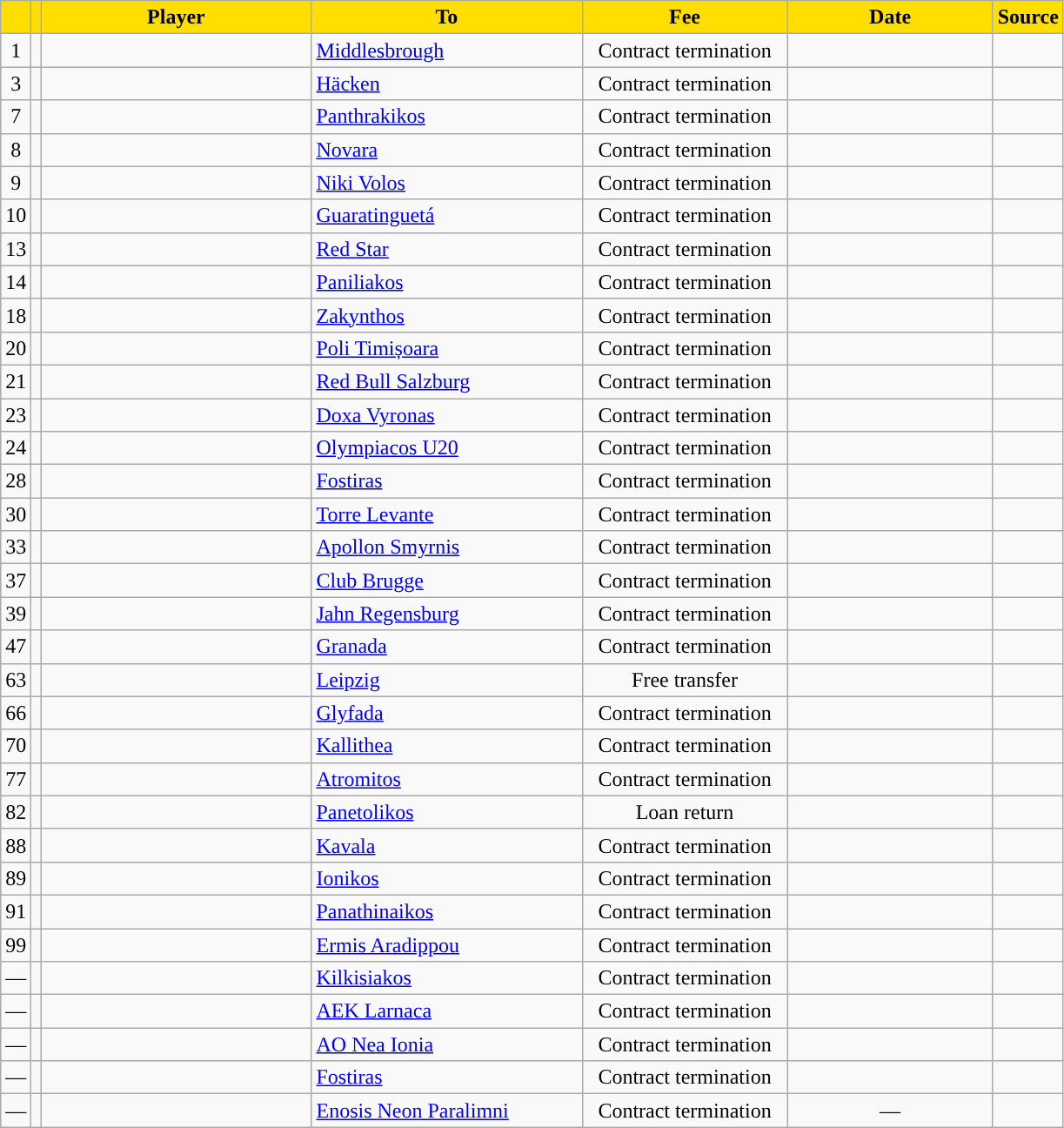<table class="wikitable sortable">
<tr>
<th style="background:#FFDE00"></th>
<th style="background:#FFDE00"></th>
<th width=200 style="background:#FFDE00">Player</th>
<th width=200 style="background:#FFDE00">To</th>
<th width=150 style="background:#FFDE00">Fee</th>
<th width=150 style="background:#FFDE00">Date</th>
<th style="background:#FFDE00">Source</th>
</tr>
<tr>
<td align=center>1</td>
<td align=center></td>
<td></td>
<td> <a href='#'>Middlesbrough</a></td>
<td align=center>Contract termination</td>
<td align=center></td>
<td align=center></td>
</tr>
<tr>
<td align=center>3</td>
<td align=center></td>
<td></td>
<td> <a href='#'>Häcken</a></td>
<td align=center>Contract termination</td>
<td align=center></td>
<td align=center></td>
</tr>
<tr>
<td align=center>7</td>
<td align=center></td>
<td></td>
<td> <a href='#'>Panthrakikos</a></td>
<td align=center>Contract termination</td>
<td align=center></td>
<td align=center></td>
</tr>
<tr>
<td align=center>8</td>
<td align=center></td>
<td></td>
<td> <a href='#'>Novara</a></td>
<td align=center>Contract termination</td>
<td align=center></td>
<td align=center></td>
</tr>
<tr>
<td align=center>9</td>
<td align=center></td>
<td></td>
<td> <a href='#'>Niki Volos</a></td>
<td align=center>Contract termination</td>
<td align=center></td>
<td align=center></td>
</tr>
<tr>
<td align=center>10</td>
<td align=center></td>
<td></td>
<td> <a href='#'>Guaratinguetá</a></td>
<td align=center>Contract termination</td>
<td align=center></td>
<td align=center></td>
</tr>
<tr>
<td align=center>13</td>
<td align=center></td>
<td></td>
<td> <a href='#'>Red Star</a></td>
<td align=center>Contract termination</td>
<td align=center></td>
<td align=center></td>
</tr>
<tr>
<td align=center>14</td>
<td align=center></td>
<td></td>
<td> <a href='#'>Paniliakos</a></td>
<td align=center>Contract termination</td>
<td align=center></td>
<td align=center></td>
</tr>
<tr>
<td align=center>18</td>
<td align=center></td>
<td></td>
<td> <a href='#'>Zakynthos</a></td>
<td align=center>Contract termination</td>
<td align=center></td>
<td align=center></td>
</tr>
<tr>
<td align=center>20</td>
<td align=center></td>
<td></td>
<td> <a href='#'>Poli Timișoara</a></td>
<td align=center>Contract termination</td>
<td align=center></td>
<td align=center></td>
</tr>
<tr>
<td align=center>21</td>
<td align=center></td>
<td></td>
<td> <a href='#'>Red Bull Salzburg</a></td>
<td align=center>Contract termination</td>
<td align=center></td>
<td align=center></td>
</tr>
<tr>
<td align=center>23</td>
<td align=center></td>
<td></td>
<td> <a href='#'>Doxa Vyronas</a></td>
<td align=center>Contract termination</td>
<td align=center></td>
<td align=center></td>
</tr>
<tr>
<td align=center>24</td>
<td align=center></td>
<td></td>
<td> <a href='#'>Olympiacos U20</a></td>
<td align=center>Contract termination</td>
<td align=center></td>
<td align=center></td>
</tr>
<tr>
<td align=center>28</td>
<td align=center></td>
<td></td>
<td> <a href='#'>Fostiras</a></td>
<td align=center>Contract termination</td>
<td align=center></td>
<td align=center></td>
</tr>
<tr>
<td align=center>30</td>
<td align=center></td>
<td></td>
<td> <a href='#'>Torre Levante</a></td>
<td align=center>Contract termination</td>
<td align=center></td>
<td align=center></td>
</tr>
<tr>
<td align=center>33</td>
<td align=center></td>
<td></td>
<td> <a href='#'>Apollon Smyrnis</a></td>
<td align=center>Contract termination</td>
<td align=center></td>
<td align=center></td>
</tr>
<tr>
<td align=center>37</td>
<td align=center></td>
<td></td>
<td> <a href='#'>Club Brugge</a></td>
<td align=center>Contract termination</td>
<td align=center></td>
<td align=center></td>
</tr>
<tr>
<td align=center>39</td>
<td align=center></td>
<td></td>
<td> <a href='#'>Jahn Regensburg</a></td>
<td align=center>Contract termination</td>
<td align=center></td>
<td align=center></td>
</tr>
<tr>
<td align=center>47</td>
<td align=center></td>
<td></td>
<td> <a href='#'>Granada</a></td>
<td align=center>Contract termination</td>
<td align=center></td>
<td align=center></td>
</tr>
<tr>
<td align=center>63</td>
<td align=center></td>
<td></td>
<td> <a href='#'>Leipzig</a></td>
<td align=center>Free transfer</td>
<td align=center></td>
<td align=center></td>
</tr>
<tr>
<td align=center>66</td>
<td align=center></td>
<td></td>
<td> <a href='#'>Glyfada</a></td>
<td align=center>Contract termination</td>
<td align=center></td>
<td align=center></td>
</tr>
<tr>
<td align=center>70</td>
<td align=center></td>
<td></td>
<td> <a href='#'>Kallithea</a></td>
<td align=center>Contract termination</td>
<td align=center></td>
<td align=center></td>
</tr>
<tr>
<td align=center>77</td>
<td align=center></td>
<td></td>
<td> <a href='#'>Atromitos</a></td>
<td align=center>Contract termination</td>
<td align=center></td>
<td align=center></td>
</tr>
<tr>
<td align=center>82</td>
<td align=center></td>
<td></td>
<td> <a href='#'>Panetolikos</a></td>
<td align=center>Loan return</td>
<td align=center></td>
<td align=center></td>
</tr>
<tr>
<td align=center>88</td>
<td align=center></td>
<td></td>
<td> <a href='#'>Kavala</a></td>
<td align=center>Contract termination</td>
<td align=center></td>
<td align=center></td>
</tr>
<tr>
<td align=center>89</td>
<td align=center></td>
<td></td>
<td> <a href='#'>Ionikos</a></td>
<td align=center>Contract termination</td>
<td align=center></td>
<td align=center></td>
</tr>
<tr>
<td align=center>91</td>
<td align=center></td>
<td></td>
<td> <a href='#'>Panathinaikos</a></td>
<td align=center>Contract termination</td>
<td align=center></td>
<td align=center></td>
</tr>
<tr>
<td align=center>99</td>
<td align=center></td>
<td></td>
<td> <a href='#'>Ermis Aradippou</a></td>
<td align=center>Contract termination</td>
<td align=center></td>
<td align=center></td>
</tr>
<tr>
<td align=center>—</td>
<td align=center></td>
<td></td>
<td> <a href='#'>Kilkisiakos</a></td>
<td align=center>Contract termination</td>
<td align=center></td>
<td align=center></td>
</tr>
<tr>
<td align=center>—</td>
<td align=center></td>
<td></td>
<td> <a href='#'>AEK Larnaca</a></td>
<td align=center>Contract termination</td>
<td align=center></td>
<td align=center></td>
</tr>
<tr>
<td align=center>—</td>
<td align=center></td>
<td></td>
<td> <a href='#'>AO Nea Ionia</a></td>
<td align=center>Contract termination</td>
<td align=center></td>
<td align=center></td>
</tr>
<tr>
<td align=center>—</td>
<td align=center></td>
<td></td>
<td> <a href='#'>Fostiras</a></td>
<td align=center>Contract termination</td>
<td align=center></td>
<td align=center></td>
</tr>
<tr>
<td align=center>—</td>
<td align=center></td>
<td></td>
<td> <a href='#'>Enosis Neon Paralimni</a></td>
<td align=center>Contract termination</td>
<td align=center>—</td>
<td align=center></td>
</tr>
</table>
